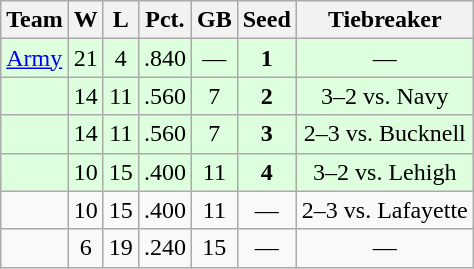<table class=wikitable style="text-align:center;">
<tr>
<th>Team</th>
<th>W</th>
<th>L</th>
<th>Pct.</th>
<th>GB</th>
<th>Seed</th>
<th>Tiebreaker</th>
</tr>
<tr bgcolor=ddffdd>
<td style="text-align:left;"><a href='#'>Army</a></td>
<td>21</td>
<td>4</td>
<td>.840</td>
<td>—</td>
<td><strong>1</strong></td>
<td>—</td>
</tr>
<tr bgcolor=ddffdd>
<td style="text-align:left;"></td>
<td>14</td>
<td>11</td>
<td>.560</td>
<td>7</td>
<td><strong>2</strong></td>
<td>3–2 vs. Navy</td>
</tr>
<tr bgcolor=ddffdd>
<td style="text-align:left;"></td>
<td>14</td>
<td>11</td>
<td>.560</td>
<td>7</td>
<td><strong>3</strong></td>
<td>2–3 vs. Bucknell</td>
</tr>
<tr bgcolor=ddffdd>
<td style="text-align:left;"></td>
<td>10</td>
<td>15</td>
<td>.400</td>
<td>11</td>
<td><strong>4</strong></td>
<td>3–2 vs. Lehigh</td>
</tr>
<tr>
<td style="text-align:left;"></td>
<td>10</td>
<td>15</td>
<td>.400</td>
<td>11</td>
<td>—</td>
<td>2–3 vs. Lafayette</td>
</tr>
<tr>
<td style="text-align:left;"></td>
<td>6</td>
<td>19</td>
<td>.240</td>
<td>15</td>
<td>—</td>
<td>—</td>
</tr>
</table>
